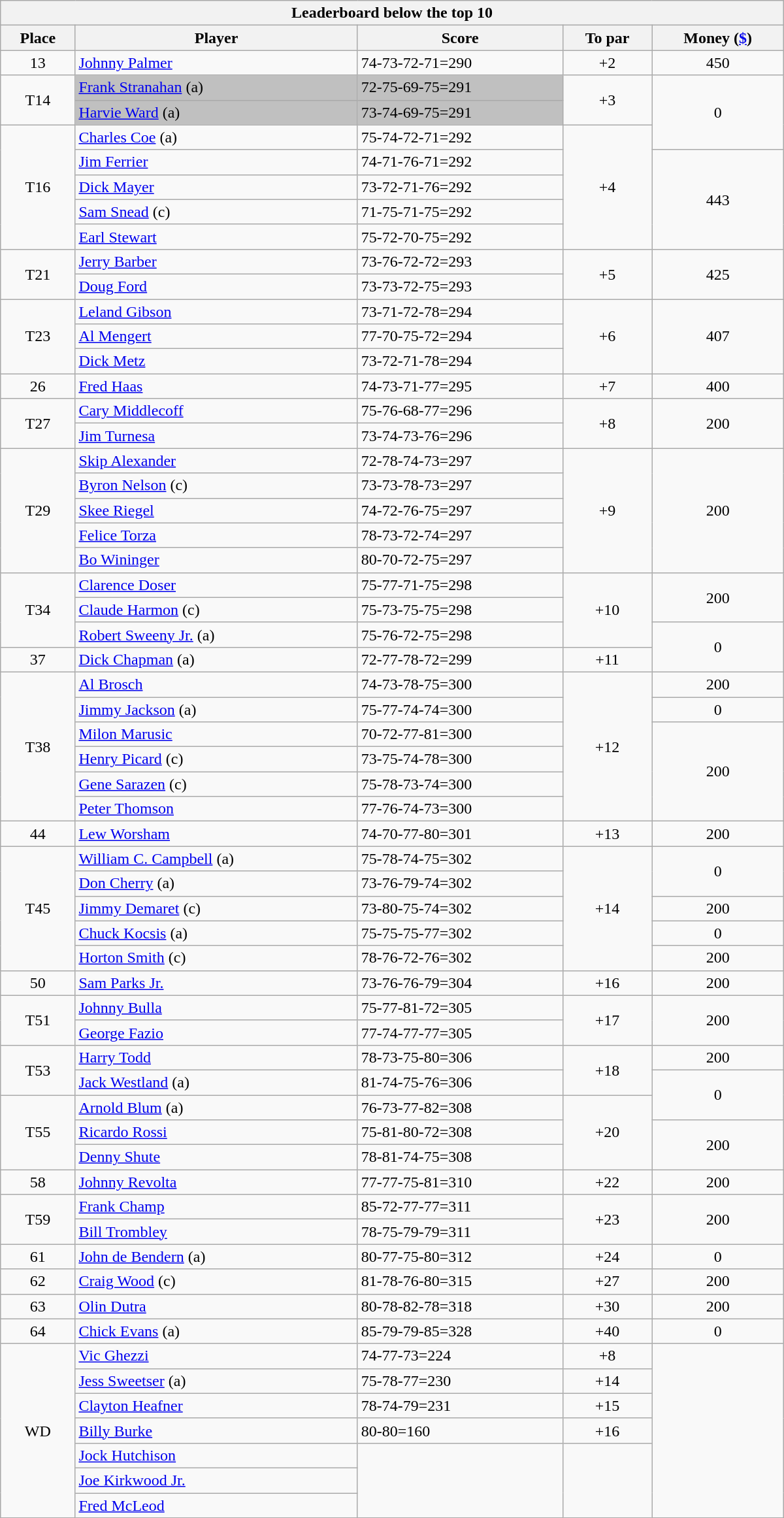<table class="collapsible collapsed wikitable" style="width:50em; margin-top:-1px">
<tr>
<th scope="col" colspan="6">Leaderboard below the top 10</th>
</tr>
<tr>
<th>Place</th>
<th>Player</th>
<th>Score</th>
<th>To par</th>
<th>Money (<a href='#'>$</a>)</th>
</tr>
<tr>
<td align=center>13</td>
<td> <a href='#'>Johnny Palmer</a></td>
<td>74-73-72-71=290</td>
<td align=center>+2</td>
<td align=center>450</td>
</tr>
<tr>
<td rowspan=2 align=center>T14</td>
<td style="background:silver"> <a href='#'>Frank Stranahan</a> (a)</td>
<td style="background:silver">72-75-69-75=291</td>
<td rowspan=2 align=center>+3</td>
<td rowspan=3 align=center>0</td>
</tr>
<tr>
<td style="background:silver"> <a href='#'>Harvie Ward</a> (a)</td>
<td style="background:silver">73-74-69-75=291</td>
</tr>
<tr>
<td rowspan=5 align=center>T16</td>
<td> <a href='#'>Charles Coe</a> (a)</td>
<td>75-74-72-71=292</td>
<td rowspan=5 align=center>+4</td>
</tr>
<tr>
<td> <a href='#'>Jim Ferrier</a></td>
<td>74-71-76-71=292</td>
<td rowspan=4 align=center>443</td>
</tr>
<tr>
<td> <a href='#'>Dick Mayer</a></td>
<td>73-72-71-76=292</td>
</tr>
<tr>
<td> <a href='#'>Sam Snead</a> (c)</td>
<td>71-75-71-75=292</td>
</tr>
<tr>
<td> <a href='#'>Earl Stewart</a></td>
<td>75-72-70-75=292</td>
</tr>
<tr>
<td rowspan=2 align=center>T21</td>
<td> <a href='#'>Jerry Barber</a></td>
<td>73-76-72-72=293</td>
<td rowspan=2 align=center>+5</td>
<td rowspan=2 align=center>425</td>
</tr>
<tr>
<td> <a href='#'>Doug Ford</a></td>
<td>73-73-72-75=293</td>
</tr>
<tr>
<td rowspan=3 align=center>T23</td>
<td> <a href='#'>Leland Gibson</a></td>
<td>73-71-72-78=294</td>
<td rowspan=3 align=center>+6</td>
<td rowspan=3 align=center>407</td>
</tr>
<tr>
<td> <a href='#'>Al Mengert</a></td>
<td>77-70-75-72=294</td>
</tr>
<tr>
<td> <a href='#'>Dick Metz</a></td>
<td>73-72-71-78=294</td>
</tr>
<tr>
<td align=center>26</td>
<td> <a href='#'>Fred Haas</a></td>
<td>74-73-71-77=295</td>
<td align=center>+7</td>
<td align=center>400</td>
</tr>
<tr>
<td rowspan=2 align=center>T27</td>
<td> <a href='#'>Cary Middlecoff</a></td>
<td>75-76-68-77=296</td>
<td rowspan=2 align=center>+8</td>
<td rowspan=2 align=center>200</td>
</tr>
<tr>
<td> <a href='#'>Jim Turnesa</a></td>
<td>73-74-73-76=296</td>
</tr>
<tr>
<td rowspan=5 align=center>T29</td>
<td> <a href='#'>Skip Alexander</a></td>
<td>72-78-74-73=297</td>
<td rowspan=5 align=center>+9</td>
<td rowspan=5 align=center>200</td>
</tr>
<tr>
<td> <a href='#'>Byron Nelson</a> (c)</td>
<td>73-73-78-73=297</td>
</tr>
<tr>
<td> <a href='#'>Skee Riegel</a></td>
<td>74-72-76-75=297</td>
</tr>
<tr>
<td> <a href='#'>Felice Torza</a></td>
<td>78-73-72-74=297</td>
</tr>
<tr>
<td> <a href='#'>Bo Wininger</a></td>
<td>80-70-72-75=297</td>
</tr>
<tr>
<td rowspan=3 align=center>T34</td>
<td> <a href='#'>Clarence Doser</a></td>
<td>75-77-71-75=298</td>
<td rowspan=3 align=center>+10</td>
<td rowspan=2 align=center>200</td>
</tr>
<tr>
<td> <a href='#'>Claude Harmon</a> (c)</td>
<td>75-73-75-75=298</td>
</tr>
<tr>
<td> <a href='#'>Robert Sweeny Jr.</a> (a)</td>
<td>75-76-72-75=298</td>
<td rowspan=2 align=center>0</td>
</tr>
<tr>
<td align=center>37</td>
<td> <a href='#'>Dick Chapman</a> (a)</td>
<td>72-77-78-72=299</td>
<td align=center>+11</td>
</tr>
<tr>
<td rowspan=6 align=center>T38</td>
<td> <a href='#'>Al Brosch</a></td>
<td>74-73-78-75=300</td>
<td rowspan=6 align=center>+12</td>
<td align=center>200</td>
</tr>
<tr>
<td> <a href='#'>Jimmy Jackson</a> (a)</td>
<td>75-77-74-74=300</td>
<td align=center>0</td>
</tr>
<tr>
<td> <a href='#'>Milon Marusic</a></td>
<td>70-72-77-81=300</td>
<td rowspan=4 align=center>200</td>
</tr>
<tr>
<td> <a href='#'>Henry Picard</a> (c)</td>
<td>73-75-74-78=300</td>
</tr>
<tr>
<td> <a href='#'>Gene Sarazen</a> (c)</td>
<td>75-78-73-74=300</td>
</tr>
<tr>
<td> <a href='#'>Peter Thomson</a></td>
<td>77-76-74-73=300</td>
</tr>
<tr>
<td align=center>44</td>
<td> <a href='#'>Lew Worsham</a></td>
<td>74-70-77-80=301</td>
<td align=center>+13</td>
<td align=center>200</td>
</tr>
<tr>
<td rowspan=5 align=center>T45</td>
<td> <a href='#'>William C. Campbell</a> (a)</td>
<td>75-78-74-75=302</td>
<td rowspan=5 align=center>+14</td>
<td rowspan=2 align=center>0</td>
</tr>
<tr>
<td> <a href='#'>Don Cherry</a> (a)</td>
<td>73-76-79-74=302</td>
</tr>
<tr>
<td> <a href='#'>Jimmy Demaret</a> (c)</td>
<td>73-80-75-74=302</td>
<td align=center>200</td>
</tr>
<tr>
<td> <a href='#'>Chuck Kocsis</a> (a)</td>
<td>75-75-75-77=302</td>
<td align=center>0</td>
</tr>
<tr>
<td> <a href='#'>Horton Smith</a> (c)</td>
<td>78-76-72-76=302</td>
<td align=center>200</td>
</tr>
<tr>
<td align=center>50</td>
<td> <a href='#'>Sam Parks Jr.</a></td>
<td>73-76-76-79=304</td>
<td align=center>+16</td>
<td align=center>200</td>
</tr>
<tr>
<td rowspan=2 align=center>T51</td>
<td> <a href='#'>Johnny Bulla</a></td>
<td>75-77-81-72=305</td>
<td rowspan=2 align=center>+17</td>
<td rowspan=2 align=center>200</td>
</tr>
<tr>
<td> <a href='#'>George Fazio</a></td>
<td>77-74-77-77=305</td>
</tr>
<tr>
<td rowspan=2 align=center>T53</td>
<td> <a href='#'>Harry Todd</a></td>
<td>78-73-75-80=306</td>
<td rowspan=2 align=center>+18</td>
<td align=center>200</td>
</tr>
<tr>
<td> <a href='#'>Jack Westland</a> (a)</td>
<td>81-74-75-76=306</td>
<td rowspan=2 align=center>0</td>
</tr>
<tr>
<td rowspan=3 align=center>T55</td>
<td> <a href='#'>Arnold Blum</a> (a)</td>
<td>76-73-77-82=308</td>
<td rowspan=3 align=center>+20</td>
</tr>
<tr>
<td> <a href='#'>Ricardo Rossi</a></td>
<td>75-81-80-72=308</td>
<td rowspan=2 align=center>200</td>
</tr>
<tr>
<td> <a href='#'>Denny Shute</a></td>
<td>78-81-74-75=308</td>
</tr>
<tr>
<td align=center>58</td>
<td> <a href='#'>Johnny Revolta</a></td>
<td>77-77-75-81=310</td>
<td align=center>+22</td>
<td align=center>200</td>
</tr>
<tr>
<td rowspan=2 align=center>T59</td>
<td> <a href='#'>Frank Champ</a></td>
<td>85-72-77-77=311</td>
<td rowspan=2 align=center>+23</td>
<td rowspan=2 align=center>200</td>
</tr>
<tr>
<td> <a href='#'>Bill Trombley</a></td>
<td>78-75-79-79=311</td>
</tr>
<tr>
<td align=center>61</td>
<td> <a href='#'>John de Bendern</a> (a)</td>
<td>80-77-75-80=312</td>
<td align=center>+24</td>
<td align=center>0</td>
</tr>
<tr>
<td align=center>62</td>
<td> <a href='#'>Craig Wood</a> (c)</td>
<td>81-78-76-80=315</td>
<td align=center>+27</td>
<td align=center>200</td>
</tr>
<tr>
<td align=center>63</td>
<td> <a href='#'>Olin Dutra</a></td>
<td>80-78-82-78=318</td>
<td align=center>+30</td>
<td align=center>200</td>
</tr>
<tr>
<td align=center>64</td>
<td> <a href='#'>Chick Evans</a> (a)</td>
<td>85-79-79-85=328</td>
<td align=center>+40</td>
<td align=center>0</td>
</tr>
<tr>
<td rowspan=7 align=center>WD</td>
<td> <a href='#'>Vic Ghezzi</a></td>
<td>74-77-73=224</td>
<td align=center>+8</td>
<td rowspan=7 align=center></td>
</tr>
<tr>
<td> <a href='#'>Jess Sweetser</a> (a)</td>
<td>75-78-77=230</td>
<td align=center>+14</td>
</tr>
<tr>
<td> <a href='#'>Clayton Heafner</a></td>
<td>78-74-79=231</td>
<td align=center>+15</td>
</tr>
<tr>
<td> <a href='#'>Billy Burke</a></td>
<td>80-80=160</td>
<td align=center>+16</td>
</tr>
<tr>
<td> <a href='#'>Jock Hutchison</a></td>
<td rowspan=3></td>
<td rowspan=3 align=center></td>
</tr>
<tr>
<td> <a href='#'>Joe Kirkwood Jr.</a></td>
</tr>
<tr>
<td> <a href='#'>Fred McLeod</a></td>
</tr>
</table>
